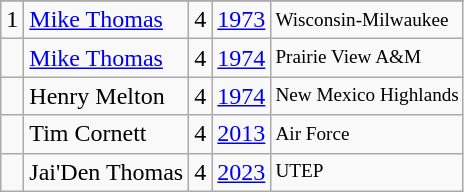<table class="wikitable">
<tr>
</tr>
<tr>
<td>1</td>
<td><a href='#'>Mike Thomas</a></td>
<td>4</td>
<td><a href='#'>1973</a></td>
<td style="font-size:80%;">Wisconsin-Milwaukee</td>
</tr>
<tr>
<td></td>
<td><a href='#'>Mike Thomas</a></td>
<td>4</td>
<td><a href='#'>1974</a></td>
<td style="font-size:80%;">Prairie View A&M</td>
</tr>
<tr>
<td></td>
<td>Henry Melton</td>
<td>4</td>
<td><a href='#'>1974</a></td>
<td style="font-size:80%;">New Mexico Highlands</td>
</tr>
<tr>
<td></td>
<td>Tim Cornett</td>
<td>4</td>
<td><a href='#'>2013</a></td>
<td style="font-size:80%;">Air Force</td>
</tr>
<tr>
<td></td>
<td>Jai'Den Thomas</td>
<td>4</td>
<td><a href='#'>2023</a></td>
<td style="font-size:80%;">UTEP</td>
</tr>
</table>
